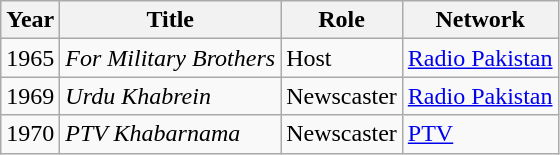<table class="wikitable sortable plainrowheaders">
<tr style="text-align:center;">
<th scope="col">Year</th>
<th scope="col">Title</th>
<th scope="col">Role</th>
<th scope="col">Network</th>
</tr>
<tr>
<td>1965</td>
<td><em>For Military Brothers</em></td>
<td>Host</td>
<td><a href='#'>Radio Pakistan</a></td>
</tr>
<tr>
<td>1969</td>
<td><em>Urdu Khabrein</em></td>
<td>Newscaster</td>
<td><a href='#'>Radio Pakistan</a></td>
</tr>
<tr>
<td>1970</td>
<td><em>PTV Khabarnama</em></td>
<td>Newscaster</td>
<td><a href='#'>PTV</a></td>
</tr>
</table>
